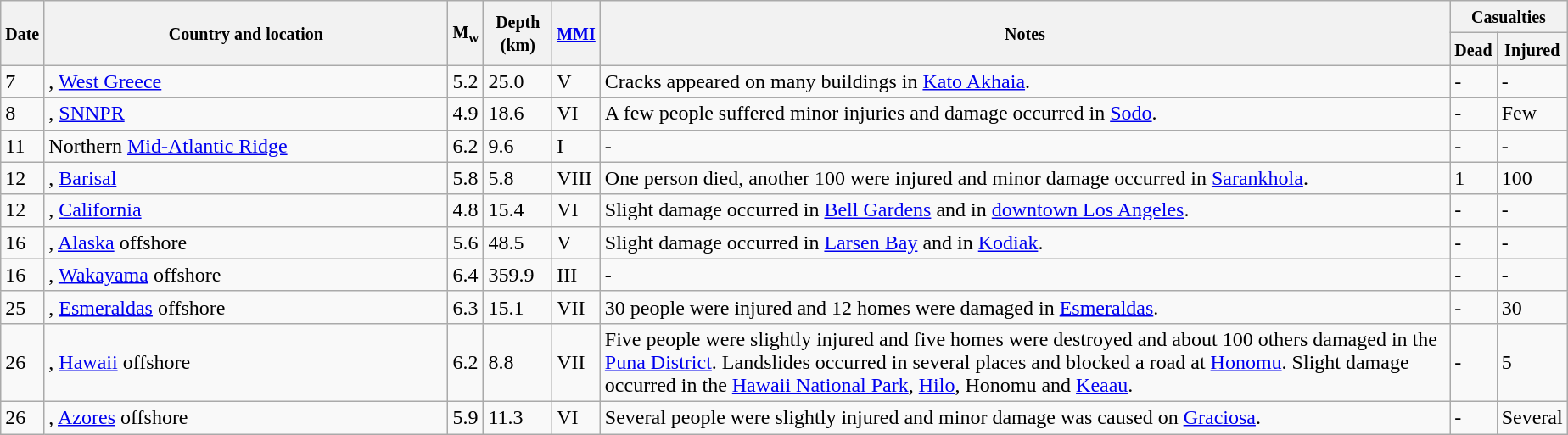<table class="wikitable sortable" style="border:1px black; margin-left:1em;">
<tr>
<th rowspan="2"><small>Date</small></th>
<th rowspan="2" style="width: 310px"><small>Country and location</small></th>
<th rowspan="2"><small>M<sub>w</sub></small></th>
<th rowspan="2"><small>Depth (km)</small></th>
<th rowspan="2"><small><a href='#'>MMI</a></small></th>
<th rowspan="2" class="unsortable"><small>Notes</small></th>
<th colspan="2"><small>Casualties</small></th>
</tr>
<tr>
<th><small>Dead</small></th>
<th><small>Injured</small></th>
</tr>
<tr>
<td>7</td>
<td>, <a href='#'>West Greece</a></td>
<td>5.2</td>
<td>25.0</td>
<td>V</td>
<td>Cracks appeared on many buildings in <a href='#'>Kato Akhaia</a>.</td>
<td>-</td>
<td>-</td>
</tr>
<tr>
<td>8</td>
<td>, <a href='#'>SNNPR</a></td>
<td>4.9</td>
<td>18.6</td>
<td>VI</td>
<td>A few people suffered minor injuries and damage occurred in <a href='#'>Sodo</a>.</td>
<td>-</td>
<td>Few</td>
</tr>
<tr>
<td>11</td>
<td>Northern <a href='#'>Mid-Atlantic Ridge</a></td>
<td>6.2</td>
<td>9.6</td>
<td>I</td>
<td>-</td>
<td>-</td>
<td>-</td>
</tr>
<tr>
<td>12</td>
<td>, <a href='#'>Barisal</a></td>
<td>5.8</td>
<td>5.8</td>
<td>VIII</td>
<td>One person died, another 100 were injured and minor damage occurred in <a href='#'>Sarankhola</a>.</td>
<td>1</td>
<td>100</td>
</tr>
<tr>
<td>12</td>
<td>, <a href='#'>California</a></td>
<td>4.8</td>
<td>15.4</td>
<td>VI</td>
<td>Slight damage occurred in <a href='#'>Bell Gardens</a> and in <a href='#'>downtown Los Angeles</a>.</td>
<td>-</td>
<td>-</td>
</tr>
<tr>
<td>16</td>
<td>, <a href='#'>Alaska</a> offshore</td>
<td>5.6</td>
<td>48.5</td>
<td>V</td>
<td>Slight damage occurred in <a href='#'>Larsen Bay</a> and in <a href='#'>Kodiak</a>.</td>
<td>-</td>
<td>-</td>
</tr>
<tr>
<td>16</td>
<td>, <a href='#'>Wakayama</a> offshore</td>
<td>6.4</td>
<td>359.9</td>
<td>III</td>
<td>-</td>
<td>-</td>
<td>-</td>
</tr>
<tr>
<td>25</td>
<td>, <a href='#'>Esmeraldas</a> offshore</td>
<td>6.3</td>
<td>15.1</td>
<td>VII</td>
<td>30 people were injured and 12 homes were damaged in <a href='#'>Esmeraldas</a>.</td>
<td>-</td>
<td>30</td>
</tr>
<tr>
<td>26</td>
<td>, <a href='#'>Hawaii</a> offshore</td>
<td>6.2</td>
<td>8.8</td>
<td>VII</td>
<td>Five people were slightly injured and five homes were destroyed and about 100 others damaged in the <a href='#'>Puna District</a>. Landslides occurred in several places and blocked a road at <a href='#'>Honomu</a>. Slight damage occurred in the <a href='#'>Hawaii National Park</a>, <a href='#'>Hilo</a>, Honomu and <a href='#'>Keaau</a>.</td>
<td>-</td>
<td>5</td>
</tr>
<tr>
<td>26</td>
<td>, <a href='#'>Azores</a> offshore</td>
<td>5.9</td>
<td>11.3</td>
<td>VI</td>
<td>Several people were slightly injured and minor damage was caused on <a href='#'>Graciosa</a>.</td>
<td>-</td>
<td>Several</td>
</tr>
<tr>
</tr>
</table>
